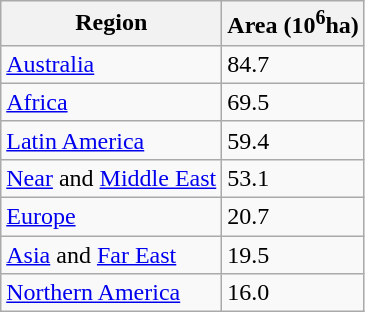<table class="wikitable">
<tr>
<th>Region</th>
<th>Area (10<sup>6</sup>ha) </th>
</tr>
<tr>
<td><a href='#'>Australia</a></td>
<td>84.7</td>
</tr>
<tr>
<td><a href='#'>Africa</a></td>
<td>69.5</td>
</tr>
<tr>
<td><a href='#'>Latin America</a></td>
<td>59.4</td>
</tr>
<tr>
<td><a href='#'>Near</a> and <a href='#'>Middle East</a></td>
<td>53.1</td>
</tr>
<tr>
<td><a href='#'>Europe</a></td>
<td>20.7</td>
</tr>
<tr>
<td><a href='#'>Asia</a> and <a href='#'>Far East</a></td>
<td>19.5</td>
</tr>
<tr>
<td><a href='#'>Northern America</a></td>
<td>16.0</td>
</tr>
</table>
